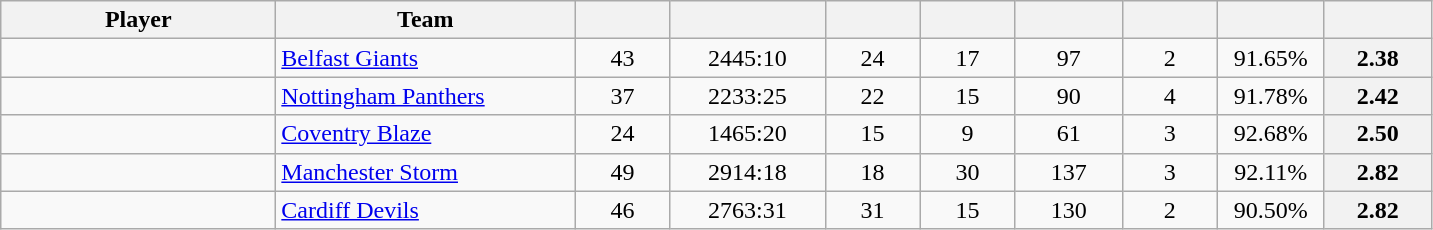<table class="wikitable sortable" style="text-align: center">
<tr>
<th style="width: 11em;">Player</th>
<th style="width: 12em;">Team</th>
<th style="width: 3.5em;"></th>
<th style="width: 6em;"></th>
<th style="width: 3.5em;"></th>
<th style="width: 3.5em;"></th>
<th style="width: 4em;"></th>
<th style="width: 3.5em;"></th>
<th style="width: 4em;"></th>
<th style="width: 4em;"></th>
</tr>
<tr>
<td style="text-align:left;"></td>
<td style="text-align:left;"><a href='#'>Belfast Giants</a></td>
<td>43</td>
<td>2445:10</td>
<td>24</td>
<td>17</td>
<td>97</td>
<td>2</td>
<td>91.65%</td>
<th>2.38</th>
</tr>
<tr>
<td style="text-align:left;"></td>
<td style="text-align:left;"><a href='#'>Nottingham Panthers</a></td>
<td>37</td>
<td>2233:25</td>
<td>22</td>
<td>15</td>
<td>90</td>
<td>4</td>
<td>91.78%</td>
<th>2.42</th>
</tr>
<tr>
<td style="text-align:left;"></td>
<td style="text-align:left;"><a href='#'>Coventry Blaze</a></td>
<td>24</td>
<td>1465:20</td>
<td>15</td>
<td>9</td>
<td>61</td>
<td>3</td>
<td>92.68%</td>
<th>2.50</th>
</tr>
<tr>
<td style="text-align:left;"></td>
<td style="text-align:left;"><a href='#'>Manchester Storm</a></td>
<td>49</td>
<td>2914:18</td>
<td>18</td>
<td>30</td>
<td>137</td>
<td>3</td>
<td>92.11%</td>
<th>2.82</th>
</tr>
<tr>
<td style="text-align:left;"></td>
<td style="text-align:left;"><a href='#'>Cardiff Devils</a></td>
<td>46</td>
<td>2763:31</td>
<td>31</td>
<td>15</td>
<td>130</td>
<td>2</td>
<td>90.50%</td>
<th>2.82</th>
</tr>
</table>
